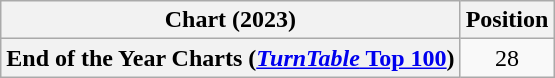<table class="wikitable sortable plainrowheaders" style="text-align:center">
<tr>
<th scope="col">Chart (2023)</th>
<th scope="col">Position</th>
</tr>
<tr>
<th scope="row">End of the Year Charts (<a href='#'><em>TurnTable</em> Top 100</a>)</th>
<td>28</td>
</tr>
</table>
